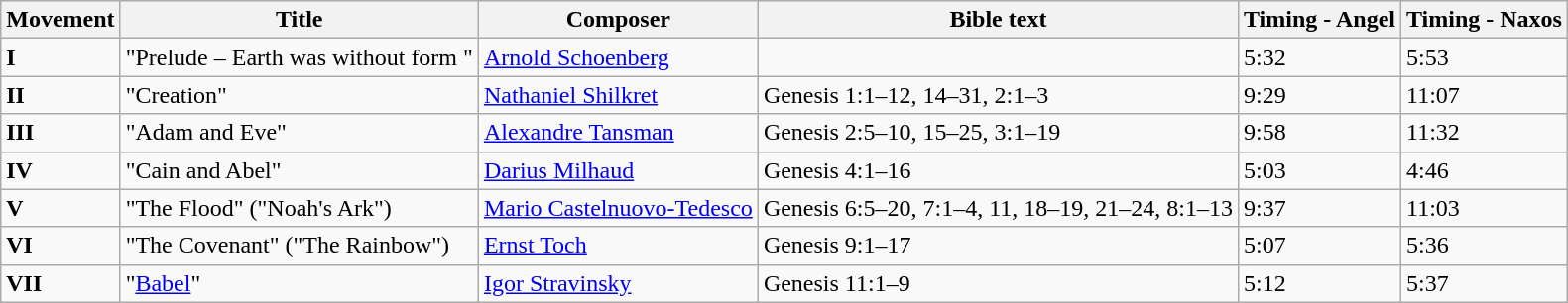<table class="wikitable">
<tr>
<th>Movement</th>
<th>Title</th>
<th>Composer</th>
<th>Bible text</th>
<th>Timing - Angel</th>
<th>Timing - Naxos</th>
</tr>
<tr>
<td><strong>I</strong></td>
<td>"Prelude – Earth was without form "</td>
<td><a href='#'>Arnold Schoenberg</a></td>
<td></td>
<td>5:32</td>
<td>5:53</td>
</tr>
<tr>
<td><strong>II</strong></td>
<td>"Creation"</td>
<td><a href='#'>Nathaniel Shilkret</a></td>
<td>Genesis 1:1–12, 14–31, 2:1–3</td>
<td>9:29</td>
<td>11:07</td>
</tr>
<tr>
<td><strong>III</strong></td>
<td>"Adam and Eve"</td>
<td><a href='#'>Alexandre Tansman</a></td>
<td>Genesis 2:5–10, 15–25, 3:1–19</td>
<td>9:58</td>
<td>11:32</td>
</tr>
<tr>
<td><strong>IV</strong></td>
<td>"Cain and Abel"</td>
<td><a href='#'>Darius Milhaud</a></td>
<td>Genesis 4:1–16</td>
<td>5:03</td>
<td>4:46</td>
</tr>
<tr>
<td><strong>V</strong></td>
<td>"The Flood" ("Noah's Ark")</td>
<td><a href='#'>Mario Castelnuovo-Tedesco</a></td>
<td>Genesis 6:5–20, 7:1–4, 11, 18–19, 21–24, 8:1–13</td>
<td>9:37</td>
<td>11:03</td>
</tr>
<tr>
<td><strong>VI</strong></td>
<td>"The Covenant" ("The Rainbow")</td>
<td><a href='#'>Ernst Toch</a></td>
<td>Genesis 9:1–17</td>
<td>5:07</td>
<td>5:36</td>
</tr>
<tr>
<td><strong>VII</strong></td>
<td>"<a href='#'>Babel</a>"</td>
<td><a href='#'>Igor Stravinsky</a></td>
<td>Genesis 11:1–9</td>
<td>5:12</td>
<td>5:37</td>
</tr>
</table>
